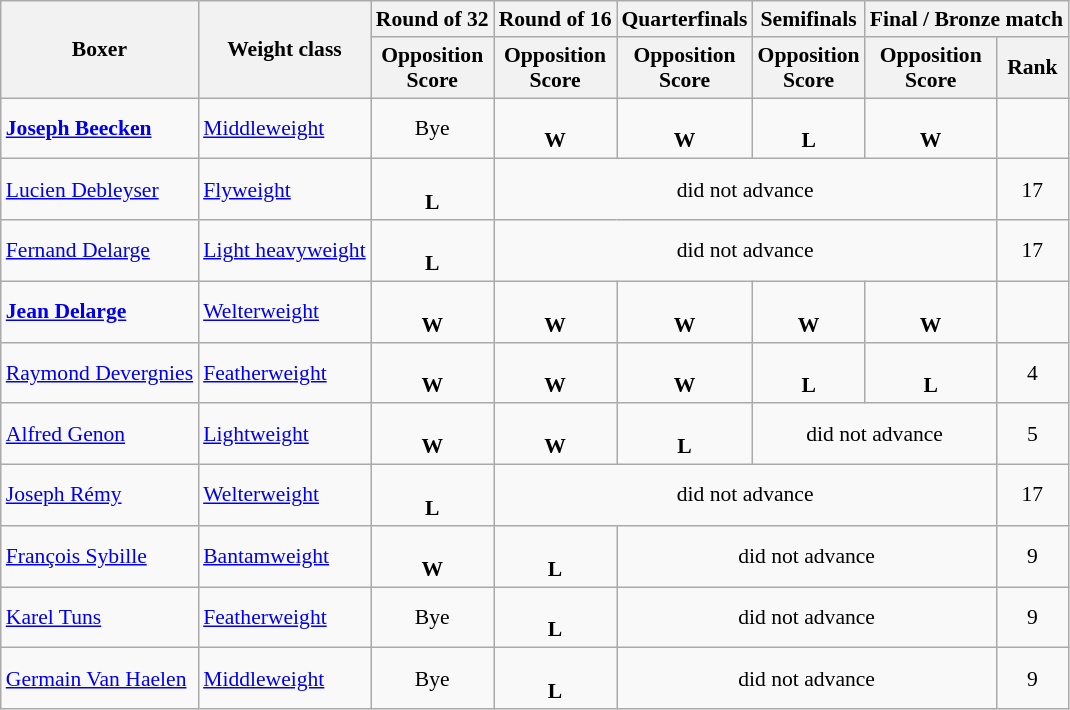<table class=wikitable style="font-size:90%">
<tr>
<th rowspan="2">Boxer</th>
<th rowspan="2">Weight class</th>
<th>Round of 32</th>
<th>Round of 16</th>
<th>Quarterfinals</th>
<th>Semifinals</th>
<th colspan="2">Final / Bronze match</th>
</tr>
<tr>
<th>Opposition<br>Score</th>
<th>Opposition<br>Score</th>
<th>Opposition<br>Score</th>
<th>Opposition<br>Score</th>
<th>Opposition<br>Score</th>
<th>Rank</th>
</tr>
<tr>
<td><strong><a href='#'>Joseph Beecken</a></strong></td>
<td><a href='#'>Middleweight</a></td>
<td align=center>Bye</td>
<td align=center> <br> <strong>W</strong></td>
<td align=center> <br> <strong>W</strong></td>
<td align=center> <br> <strong>L</strong></td>
<td align=center> <br> <strong>W</strong></td>
<td align=center></td>
</tr>
<tr>
<td><a href='#'>Lucien Debleyser</a></td>
<td><a href='#'>Flyweight</a></td>
<td align=center> <br> <strong>L</strong></td>
<td align=center colspan=4>did not advance</td>
<td align=center>17</td>
</tr>
<tr>
<td><a href='#'>Fernand Delarge</a></td>
<td><a href='#'>Light heavyweight</a></td>
<td align=center> <br> <strong>L</strong></td>
<td align=center colspan=4>did not advance</td>
<td align=center>17</td>
</tr>
<tr>
<td><strong><a href='#'>Jean Delarge</a></strong></td>
<td><a href='#'>Welterweight</a></td>
<td align=center> <br> <strong>W</strong></td>
<td align=center> <br> <strong>W</strong></td>
<td align=center> <br> <strong>W</strong></td>
<td align=center> <br> <strong>W</strong></td>
<td align=center> <br> <strong>W</strong></td>
<td align=center></td>
</tr>
<tr>
<td><a href='#'>Raymond Devergnies</a></td>
<td><a href='#'>Featherweight</a></td>
<td align=center> <br> <strong>W</strong></td>
<td align=center> <br> <strong>W</strong></td>
<td align=center> <br> <strong>W</strong></td>
<td align=center> <br> <strong>L</strong></td>
<td align=center> <br> <strong>L</strong></td>
<td align=center>4</td>
</tr>
<tr>
<td><a href='#'>Alfred Genon</a></td>
<td><a href='#'>Lightweight</a></td>
<td align=center> <br> <strong>W</strong></td>
<td align=center> <br> <strong>W</strong></td>
<td align=center> <br> <strong>L</strong></td>
<td align=center colspan=2>did not advance</td>
<td align=center>5</td>
</tr>
<tr>
<td><a href='#'>Joseph Rémy</a></td>
<td><a href='#'>Welterweight</a></td>
<td align=center> <br> <strong>L</strong></td>
<td align=center colspan=4>did not advance</td>
<td align=center>17</td>
</tr>
<tr>
<td><a href='#'>François Sybille</a></td>
<td><a href='#'>Bantamweight</a></td>
<td align=center> <br> <strong>W</strong></td>
<td align=center> <br> <strong>L</strong></td>
<td align=center colspan=3>did not advance</td>
<td align=center>9</td>
</tr>
<tr>
<td><a href='#'>Karel Tuns</a></td>
<td><a href='#'>Featherweight</a></td>
<td align=center>Bye</td>
<td align=center> <br> <strong>L</strong></td>
<td align=center colspan=3>did not advance</td>
<td align=center>9</td>
</tr>
<tr>
<td><a href='#'>Germain Van Haelen</a></td>
<td><a href='#'>Middleweight</a></td>
<td align=center>Bye</td>
<td align=center> <br> <strong>L</strong></td>
<td align=center colspan=3>did not advance</td>
<td align=center>9</td>
</tr>
</table>
